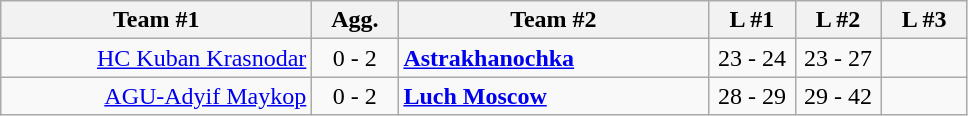<table class=wikitable style="text-align:center">
<tr>
<th width=200>Team #1</th>
<th width=50>Agg.</th>
<th width=200>Team #2</th>
<th width=50>L #1</th>
<th width=50>L #2</th>
<th width=50>L #3</th>
</tr>
<tr>
<td align=right><a href='#'>HC Kuban Krasnodar</a></td>
<td align=center>0 - 2</td>
<td align=left><strong><a href='#'>Astrakhanochka</a></strong></td>
<td align=center>23 - 24</td>
<td>23 - 27</td>
<td></td>
</tr>
<tr>
<td align=right><a href='#'>AGU-Adyif Maykop</a></td>
<td align=center>0 - 2</td>
<td align=left><strong><a href='#'>Luch Moscow</a></strong></td>
<td align=center>28 - 29</td>
<td>29 - 42</td>
<td></td>
</tr>
</table>
